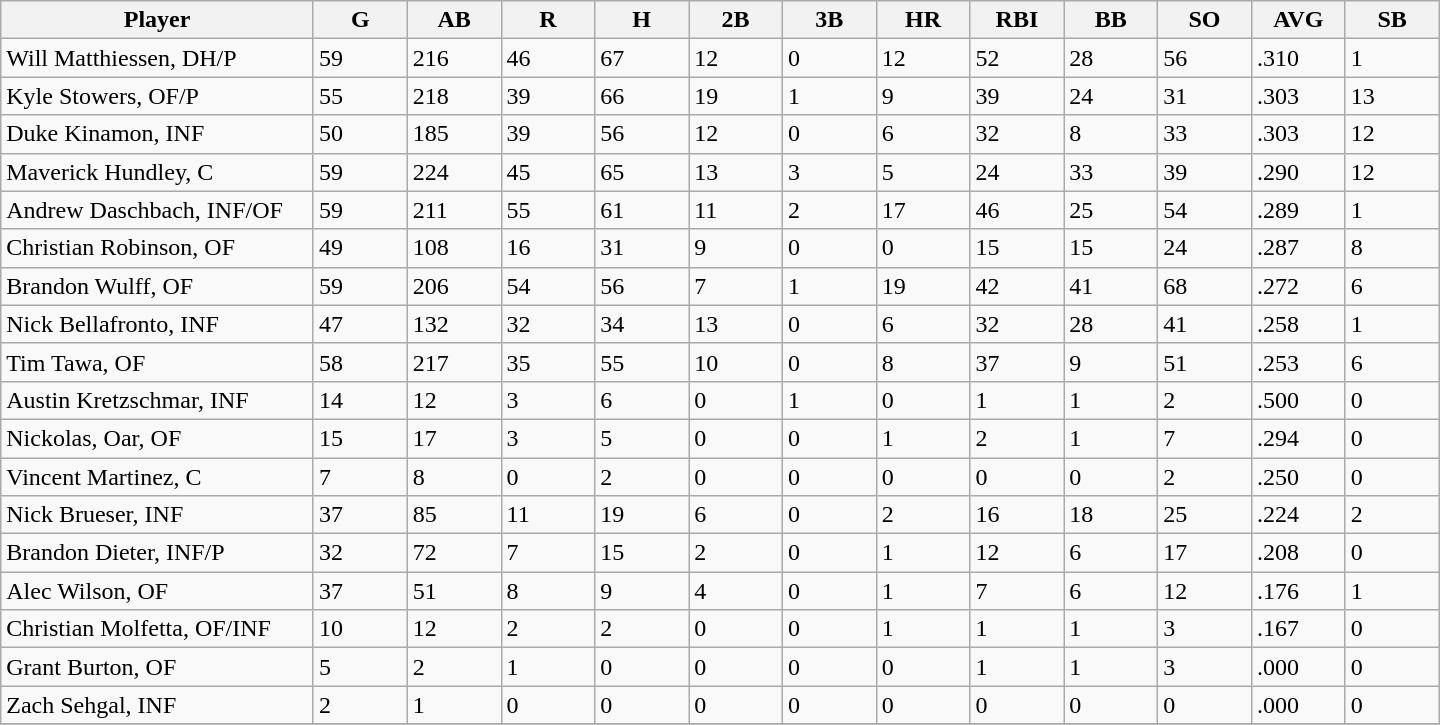<table class="wikitable sortable">
<tr>
<th bgcolor="#DDDDFF" width="20%">Player</th>
<th bgcolor="#DDDDFF" width="6%">G</th>
<th bgcolor="#DDDDFF" width="6%">AB</th>
<th bgcolor="#DDDDFF" width="6%">R</th>
<th bgcolor="#DDDDFF" width="6%">H</th>
<th bgcolor="#DDDDFF" width="6%">2B</th>
<th bgcolor="#DDDDFF" width="6%">3B</th>
<th bgcolor="#DDDDFF" width="6%">HR</th>
<th bgcolor="#DDDDFF" width="6%">RBI</th>
<th bgcolor="#DDDDFF" width="6%">BB</th>
<th bgcolor="#DDDDFF" width="6%">SO</th>
<th bgcolor="#DDDDFF" width="6%">AVG</th>
<th bgcolor="#DDDDFF" width="6%">SB</th>
</tr>
<tr>
<td>Will Matthiessen, DH/P</td>
<td>59</td>
<td>216</td>
<td>46</td>
<td>67</td>
<td>12</td>
<td>0</td>
<td>12</td>
<td>52</td>
<td>28</td>
<td>56</td>
<td>.310</td>
<td>1</td>
</tr>
<tr>
<td>Kyle Stowers, OF/P</td>
<td>55</td>
<td>218</td>
<td>39</td>
<td>66</td>
<td>19</td>
<td>1</td>
<td>9</td>
<td>39</td>
<td>24</td>
<td>31</td>
<td>.303</td>
<td>13</td>
</tr>
<tr>
<td>Duke Kinamon, INF</td>
<td>50</td>
<td>185</td>
<td>39</td>
<td>56</td>
<td>12</td>
<td>0</td>
<td>6</td>
<td>32</td>
<td>8</td>
<td>33</td>
<td>.303</td>
<td>12</td>
</tr>
<tr>
<td>Maverick Hundley, C</td>
<td>59</td>
<td>224</td>
<td>45</td>
<td>65</td>
<td>13</td>
<td>3</td>
<td>5</td>
<td>24</td>
<td>33</td>
<td>39</td>
<td>.290</td>
<td>12</td>
</tr>
<tr>
<td>Andrew Daschbach, INF/OF</td>
<td>59</td>
<td>211</td>
<td>55</td>
<td>61</td>
<td>11</td>
<td>2</td>
<td>17</td>
<td>46</td>
<td>25</td>
<td>54</td>
<td>.289</td>
<td>1</td>
</tr>
<tr>
<td>Christian Robinson, OF</td>
<td>49</td>
<td>108</td>
<td>16</td>
<td>31</td>
<td>9</td>
<td>0</td>
<td>0</td>
<td>15</td>
<td>15</td>
<td>24</td>
<td>.287</td>
<td>8</td>
</tr>
<tr>
<td>Brandon Wulff, OF</td>
<td>59</td>
<td>206</td>
<td>54</td>
<td>56</td>
<td>7</td>
<td>1</td>
<td>19</td>
<td>42</td>
<td>41</td>
<td>68</td>
<td>.272</td>
<td>6</td>
</tr>
<tr>
<td>Nick Bellafronto, INF</td>
<td>47</td>
<td>132</td>
<td>32</td>
<td>34</td>
<td>13</td>
<td>0</td>
<td>6</td>
<td>32</td>
<td>28</td>
<td>41</td>
<td>.258</td>
<td>1</td>
</tr>
<tr>
<td>Tim Tawa, OF</td>
<td>58</td>
<td>217</td>
<td>35</td>
<td>55</td>
<td>10</td>
<td>0</td>
<td>8</td>
<td>37</td>
<td>9</td>
<td>51</td>
<td>.253</td>
<td>6</td>
</tr>
<tr>
<td>Austin Kretzschmar, INF</td>
<td>14</td>
<td>12</td>
<td>3</td>
<td>6</td>
<td>0</td>
<td>1</td>
<td>0</td>
<td>1</td>
<td>1</td>
<td>2</td>
<td>.500</td>
<td>0</td>
</tr>
<tr>
<td>Nickolas, Oar, OF</td>
<td>15</td>
<td>17</td>
<td>3</td>
<td>5</td>
<td>0</td>
<td>0</td>
<td>1</td>
<td>2</td>
<td>1</td>
<td>7</td>
<td>.294</td>
<td>0</td>
</tr>
<tr>
<td>Vincent Martinez, C</td>
<td>7</td>
<td>8</td>
<td>0</td>
<td>2</td>
<td>0</td>
<td>0</td>
<td>0</td>
<td>0</td>
<td>0</td>
<td>2</td>
<td>.250</td>
<td>0</td>
</tr>
<tr>
<td>Nick Brueser, INF</td>
<td>37</td>
<td>85</td>
<td>11</td>
<td>19</td>
<td>6</td>
<td>0</td>
<td>2</td>
<td>16</td>
<td>18</td>
<td>25</td>
<td>.224</td>
<td>2</td>
</tr>
<tr>
<td>Brandon Dieter, INF/P</td>
<td>32</td>
<td>72</td>
<td>7</td>
<td>15</td>
<td>2</td>
<td>0</td>
<td>1</td>
<td>12</td>
<td>6</td>
<td>17</td>
<td>.208</td>
<td>0</td>
</tr>
<tr>
<td>Alec Wilson, OF</td>
<td>37</td>
<td>51</td>
<td>8</td>
<td>9</td>
<td>4</td>
<td>0</td>
<td>1</td>
<td>7</td>
<td>6</td>
<td>12</td>
<td>.176</td>
<td>1</td>
</tr>
<tr>
<td>Christian Molfetta, OF/INF</td>
<td>10</td>
<td>12</td>
<td>2</td>
<td>2</td>
<td>0</td>
<td>0</td>
<td>1</td>
<td>1</td>
<td>1</td>
<td>3</td>
<td>.167</td>
<td>0</td>
</tr>
<tr>
<td>Grant Burton, OF</td>
<td>5</td>
<td>2</td>
<td>1</td>
<td>0</td>
<td>0</td>
<td>0</td>
<td>0</td>
<td>1</td>
<td>1</td>
<td>3</td>
<td>.000</td>
<td>0</td>
</tr>
<tr>
<td>Zach Sehgal, INF</td>
<td>2</td>
<td>1</td>
<td>0</td>
<td>0</td>
<td>0</td>
<td>0</td>
<td>0</td>
<td>0</td>
<td>0</td>
<td>0</td>
<td>.000</td>
<td>0</td>
</tr>
<tr>
</tr>
</table>
